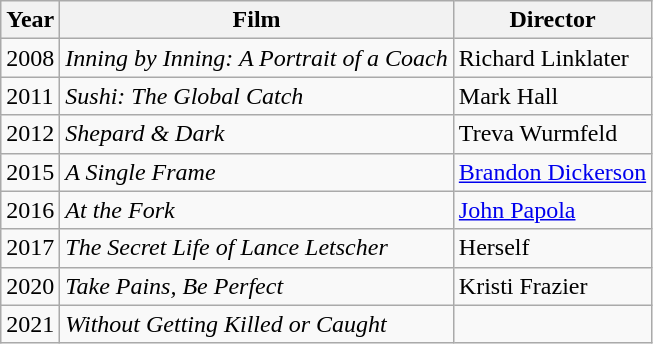<table class="wikitable">
<tr>
<th>Year</th>
<th>Film</th>
<th>Director</th>
</tr>
<tr>
<td>2008</td>
<td><em>Inning by Inning: A Portrait of a Coach</em></td>
<td>Richard Linklater</td>
</tr>
<tr>
<td>2011</td>
<td><em>Sushi: The Global Catch</em></td>
<td>Mark Hall</td>
</tr>
<tr>
<td>2012</td>
<td><em>Shepard & Dark</em></td>
<td>Treva Wurmfeld</td>
</tr>
<tr>
<td>2015</td>
<td><em>A Single Frame</em></td>
<td><a href='#'>Brandon Dickerson</a></td>
</tr>
<tr>
<td>2016</td>
<td><em>At the Fork</em></td>
<td><a href='#'>John Papola</a></td>
</tr>
<tr>
<td>2017</td>
<td><em>The Secret Life of Lance Letscher</em></td>
<td>Herself</td>
</tr>
<tr>
<td>2020</td>
<td><em>Take Pains, Be Perfect</em></td>
<td>Kristi Frazier</td>
</tr>
<tr>
<td>2021</td>
<td><em>Without Getting Killed or Caught</em></td>
<td></td>
</tr>
</table>
